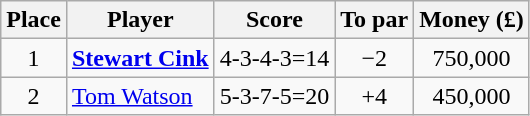<table class="wikitable">
<tr>
<th>Place</th>
<th>Player</th>
<th>Score</th>
<th>To par</th>
<th>Money (£)</th>
</tr>
<tr>
<td align=center>1</td>
<td> <strong><a href='#'>Stewart Cink</a></strong></td>
<td>4-3-4-3=14</td>
<td align=center>−2</td>
<td align="center">750,000</td>
</tr>
<tr>
<td align=center>2</td>
<td> <a href='#'>Tom Watson</a></td>
<td>5-3-7-5=20</td>
<td align=center>+4</td>
<td align="center">450,000</td>
</tr>
</table>
